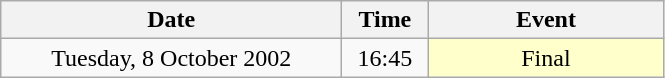<table class = "wikitable" style="text-align:center;">
<tr>
<th width=220>Date</th>
<th width=50>Time</th>
<th width=150>Event</th>
</tr>
<tr>
<td>Tuesday, 8 October 2002</td>
<td>16:45</td>
<td bgcolor=ffffcc>Final</td>
</tr>
</table>
